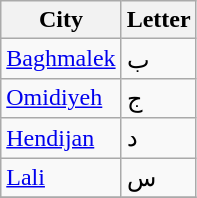<table class="wikitable">
<tr>
<th>City</th>
<th>Letter</th>
</tr>
<tr>
<td><a href='#'>Baghmalek</a></td>
<td>ب</td>
</tr>
<tr>
<td><a href='#'>Omidiyeh</a></td>
<td>ج</td>
</tr>
<tr>
<td><a href='#'>Hendijan</a></td>
<td>د</td>
</tr>
<tr>
<td><a href='#'>Lali</a></td>
<td>س</td>
</tr>
<tr>
</tr>
</table>
